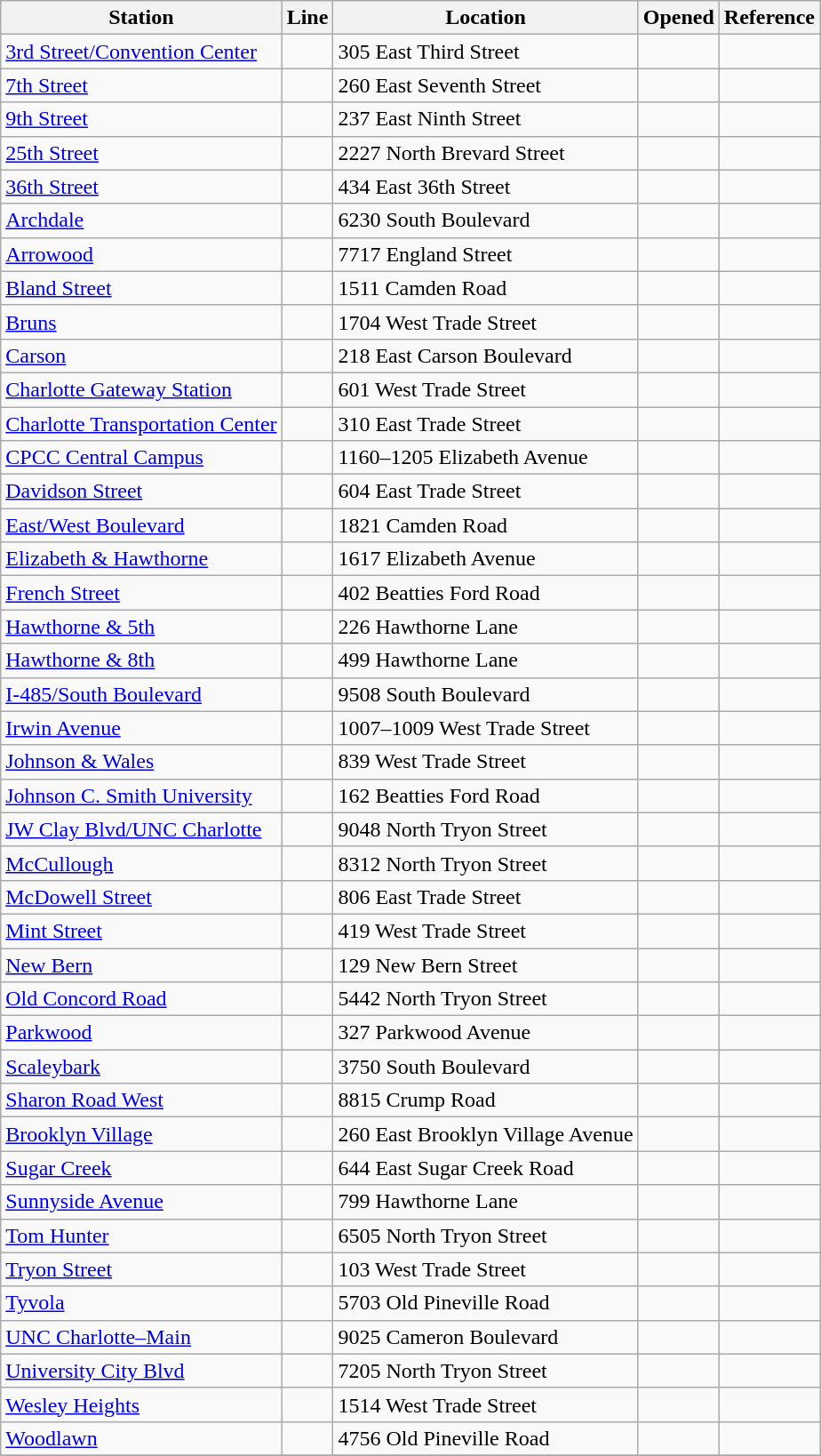<table class="wikitable sortable">
<tr>
<th>Station</th>
<th>Line</th>
<th class=unsortable>Location</th>
<th>Opened</th>
<th class=unsortable>Reference</th>
</tr>
<tr>
<td><a href='#'>3rd Street/Convention Center</a></td>
<td></td>
<td>305 East Third Street</td>
<td></td>
<td align="center"></td>
</tr>
<tr>
<td><a href='#'>7th Street</a></td>
<td></td>
<td>260 East Seventh Street</td>
<td></td>
<td align="center"></td>
</tr>
<tr>
<td><a href='#'>9th Street</a></td>
<td></td>
<td>237 East Ninth Street</td>
<td></td>
<td align="center"></td>
</tr>
<tr>
<td><a href='#'>25th Street</a></td>
<td></td>
<td>2227 North Brevard Street</td>
<td></td>
<td align="center"></td>
</tr>
<tr>
<td><a href='#'>36th Street</a></td>
<td></td>
<td>434 East 36th Street</td>
<td></td>
<td align="center"></td>
</tr>
<tr>
<td><a href='#'>Archdale</a></td>
<td></td>
<td>6230 South Boulevard</td>
<td></td>
<td align="center"></td>
</tr>
<tr>
<td><a href='#'>Arrowood</a></td>
<td></td>
<td>7717 England Street</td>
<td></td>
<td align="center"></td>
</tr>
<tr>
<td><a href='#'>Bland Street</a></td>
<td></td>
<td>1511 Camden Road</td>
<td></td>
<td align="center"></td>
</tr>
<tr>
<td><a href='#'>Bruns</a></td>
<td></td>
<td>1704 West Trade Street</td>
<td></td>
<td align="center"></td>
</tr>
<tr>
<td><a href='#'>Carson</a></td>
<td></td>
<td>218 East Carson Boulevard</td>
<td></td>
<td align="center"></td>
</tr>
<tr>
<td><a href='#'>Charlotte Gateway Station</a></td>
<td></td>
<td>601 West Trade Street</td>
<td></td>
<td align="center"></td>
</tr>
<tr>
<td><a href='#'>Charlotte Transportation Center</a><br></td>
<td> </td>
<td>310 East Trade Street</td>
<td></td>
<td align="center"></td>
</tr>
<tr>
<td><a href='#'>CPCC Central Campus</a></td>
<td></td>
<td>1160–1205 Elizabeth Avenue</td>
<td></td>
<td align="center"></td>
</tr>
<tr>
<td><a href='#'>Davidson Street</a></td>
<td></td>
<td>604 East Trade Street</td>
<td></td>
<td align="center"></td>
</tr>
<tr>
<td><a href='#'>East/West Boulevard</a></td>
<td></td>
<td>1821 Camden Road</td>
<td></td>
<td align="center"></td>
</tr>
<tr>
<td><a href='#'>Elizabeth & Hawthorne</a></td>
<td></td>
<td>1617 Elizabeth Avenue</td>
<td></td>
<td align="center"></td>
</tr>
<tr>
<td><a href='#'>French Street</a></td>
<td></td>
<td>402 Beatties Ford Road</td>
<td></td>
<td align="center"></td>
</tr>
<tr>
<td><a href='#'>Hawthorne & 5th</a></td>
<td></td>
<td>226 Hawthorne Lane</td>
<td></td>
<td align="center"></td>
</tr>
<tr>
<td><a href='#'>Hawthorne & 8th</a></td>
<td></td>
<td>499 Hawthorne Lane</td>
<td></td>
<td align="center"></td>
</tr>
<tr>
<td><a href='#'>I-485/South Boulevard</a></td>
<td></td>
<td>9508 South Boulevard</td>
<td></td>
<td align="center"></td>
</tr>
<tr>
<td><a href='#'>Irwin Avenue</a></td>
<td></td>
<td>1007–1009 West Trade Street</td>
<td></td>
<td align="center"></td>
</tr>
<tr>
<td><a href='#'>Johnson & Wales</a></td>
<td></td>
<td>839 West Trade Street</td>
<td></td>
<td align="center"></td>
</tr>
<tr>
<td><a href='#'>Johnson C. Smith University</a></td>
<td></td>
<td>162 Beatties Ford Road</td>
<td></td>
<td align="center"></td>
</tr>
<tr>
<td><a href='#'>JW Clay Blvd/UNC Charlotte</a></td>
<td></td>
<td>9048 North Tryon Street</td>
<td></td>
<td align="center"></td>
</tr>
<tr>
<td><a href='#'>McCullough</a></td>
<td></td>
<td>8312 North Tryon Street</td>
<td></td>
<td align="center"></td>
</tr>
<tr>
<td><a href='#'>McDowell Street</a></td>
<td></td>
<td>806 East Trade Street</td>
<td></td>
<td align="center"></td>
</tr>
<tr>
<td><a href='#'>Mint Street</a></td>
<td></td>
<td>419 West Trade Street</td>
<td></td>
<td align="center"></td>
</tr>
<tr>
<td><a href='#'>New Bern</a></td>
<td></td>
<td>129 New Bern Street</td>
<td></td>
<td align="center"></td>
</tr>
<tr>
<td><a href='#'>Old Concord Road</a></td>
<td></td>
<td>5442 North Tryon Street</td>
<td></td>
<td align="center"></td>
</tr>
<tr>
<td><a href='#'>Parkwood</a></td>
<td></td>
<td>327 Parkwood Avenue</td>
<td></td>
<td align="center"></td>
</tr>
<tr>
<td><a href='#'>Scaleybark</a></td>
<td></td>
<td>3750 South Boulevard</td>
<td></td>
<td align="center"></td>
</tr>
<tr>
<td><a href='#'>Sharon Road West</a></td>
<td></td>
<td>8815 Crump Road</td>
<td></td>
<td align="center"></td>
</tr>
<tr>
<td><a href='#'>Brooklyn Village</a></td>
<td></td>
<td>260 East Brooklyn Village Avenue</td>
<td></td>
<td align="center"></td>
</tr>
<tr>
<td><a href='#'>Sugar Creek</a></td>
<td></td>
<td>644 East Sugar Creek Road</td>
<td></td>
<td align="center"></td>
</tr>
<tr>
<td><a href='#'>Sunnyside Avenue</a></td>
<td></td>
<td>799 Hawthorne Lane</td>
<td></td>
<td align="center"></td>
</tr>
<tr>
<td><a href='#'>Tom Hunter</a></td>
<td></td>
<td>6505 North Tryon Street</td>
<td></td>
<td align="center"></td>
</tr>
<tr>
<td><a href='#'>Tryon Street</a></td>
<td></td>
<td>103 West Trade Street</td>
<td></td>
<td align="center"></td>
</tr>
<tr>
<td><a href='#'>Tyvola</a></td>
<td></td>
<td>5703 Old Pineville Road</td>
<td></td>
<td align="center"></td>
</tr>
<tr>
<td><a href='#'>UNC Charlotte–Main</a></td>
<td></td>
<td>9025 Cameron Boulevard</td>
<td></td>
<td align="center"></td>
</tr>
<tr>
<td><a href='#'>University City Blvd</a></td>
<td></td>
<td>7205 North Tryon Street</td>
<td></td>
<td align="center"></td>
</tr>
<tr>
<td><a href='#'>Wesley Heights</a></td>
<td></td>
<td>1514 West Trade Street</td>
<td></td>
<td align="center"></td>
</tr>
<tr>
<td><a href='#'>Woodlawn</a></td>
<td></td>
<td>4756 Old Pineville Road</td>
<td></td>
<td align="center"></td>
</tr>
<tr>
</tr>
</table>
